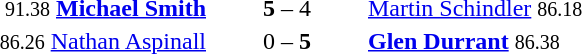<table style="text-align:center">
<tr>
<th width=223></th>
<th width=100></th>
<th width=223></th>
</tr>
<tr>
<td align=right><small>91.38</small> <strong><a href='#'>Michael Smith</a></strong> </td>
<td><strong>5</strong> – 4</td>
<td align=left> <a href='#'>Martin Schindler</a>  <small>86.18</small></td>
</tr>
<tr>
<td align=right><small>86.26</small> <a href='#'>Nathan Aspinall</a> </td>
<td>0 – <strong>5</strong></td>
<td align=left> <strong><a href='#'>Glen Durrant</a></strong>  <small>86.38</small></td>
</tr>
</table>
